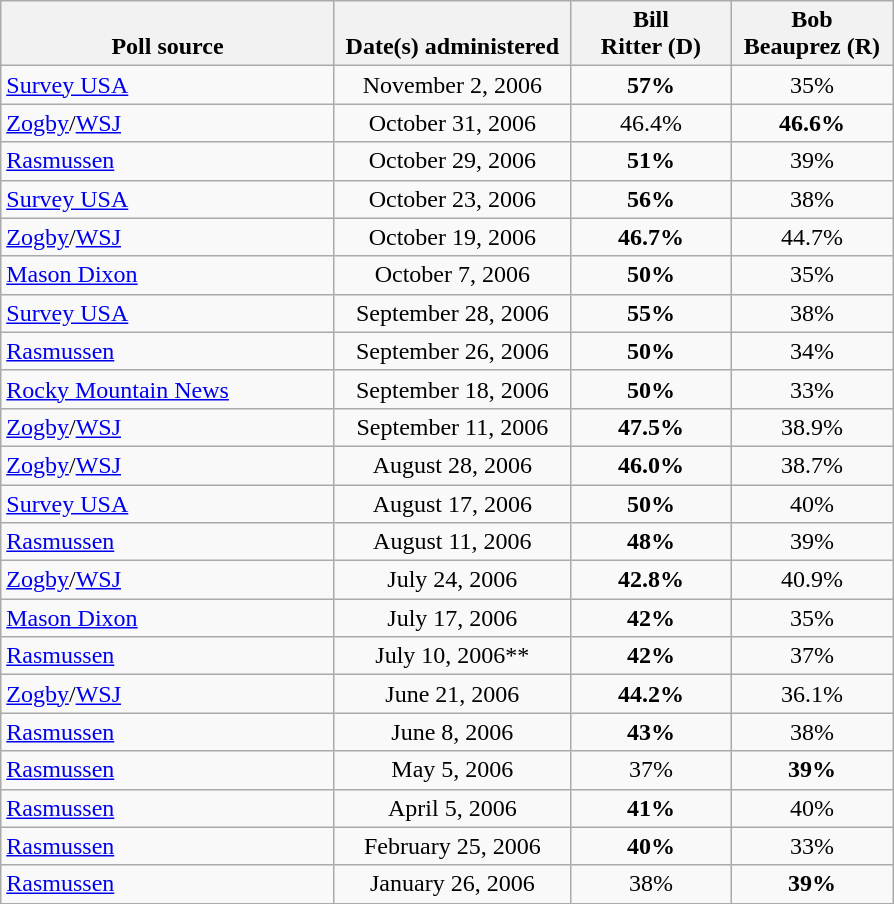<table class="wikitable" style="text-align:center">
<tr valign= bottom>
<th width=215px>Poll source</th>
<th width=150px>Date(s) administered</th>
<th width=100px>Bill<br>Ritter (D)</th>
<th width=100px>Bob<br>Beauprez (R)</th>
</tr>
<tr>
<td align=left><a href='#'>Survey USA</a></td>
<td>November 2, 2006</td>
<td><strong>57%</strong></td>
<td>35%</td>
</tr>
<tr>
<td align=left><a href='#'>Zogby</a>/<a href='#'>WSJ</a></td>
<td>October 31, 2006</td>
<td>46.4%</td>
<td><strong>46.6%</strong></td>
</tr>
<tr>
<td align=left><a href='#'>Rasmussen</a></td>
<td>October 29, 2006</td>
<td><strong>51%</strong></td>
<td>39%</td>
</tr>
<tr>
<td align=left><a href='#'>Survey USA</a></td>
<td>October 23, 2006</td>
<td><strong>56%</strong></td>
<td>38%</td>
</tr>
<tr>
<td align=left><a href='#'>Zogby</a>/<a href='#'>WSJ</a></td>
<td>October 19, 2006</td>
<td><strong>46.7%</strong></td>
<td>44.7%</td>
</tr>
<tr>
<td align=left><a href='#'>Mason Dixon</a></td>
<td>October 7, 2006</td>
<td><strong>50%</strong></td>
<td>35%</td>
</tr>
<tr>
<td align=left><a href='#'>Survey USA</a></td>
<td>September 28, 2006</td>
<td><strong>55%</strong></td>
<td>38%</td>
</tr>
<tr>
<td align=left><a href='#'>Rasmussen</a></td>
<td>September 26, 2006</td>
<td><strong>50%</strong></td>
<td>34%</td>
</tr>
<tr>
<td align=left><a href='#'>Rocky Mountain News</a></td>
<td>September 18, 2006</td>
<td><strong>50%</strong></td>
<td>33%</td>
</tr>
<tr>
<td align=left><a href='#'>Zogby</a>/<a href='#'>WSJ</a></td>
<td>September 11, 2006</td>
<td><strong>47.5%</strong></td>
<td>38.9%</td>
</tr>
<tr>
<td align=left><a href='#'>Zogby</a>/<a href='#'>WSJ</a></td>
<td>August 28, 2006</td>
<td><strong>46.0%</strong></td>
<td>38.7%</td>
</tr>
<tr>
<td align=left><a href='#'>Survey USA</a></td>
<td>August 17, 2006</td>
<td><strong>50%</strong></td>
<td>40%</td>
</tr>
<tr>
<td align=left><a href='#'>Rasmussen</a></td>
<td>August 11, 2006</td>
<td><strong>48%</strong></td>
<td>39%</td>
</tr>
<tr>
<td align=left><a href='#'>Zogby</a>/<a href='#'>WSJ</a></td>
<td>July 24, 2006</td>
<td><strong>42.8%</strong></td>
<td>40.9%</td>
</tr>
<tr>
<td align=left><a href='#'>Mason Dixon</a></td>
<td>July 17, 2006</td>
<td><strong>42%</strong></td>
<td>35%</td>
</tr>
<tr>
<td align=left><a href='#'>Rasmussen</a></td>
<td>July 10, 2006**</td>
<td><strong>42%</strong></td>
<td>37%</td>
</tr>
<tr>
<td align=left><a href='#'>Zogby</a>/<a href='#'>WSJ</a></td>
<td>June 21, 2006</td>
<td><strong>44.2%</strong></td>
<td>36.1%</td>
</tr>
<tr>
<td align=left><a href='#'>Rasmussen</a></td>
<td>June 8, 2006</td>
<td><strong>43%</strong></td>
<td>38%</td>
</tr>
<tr>
<td align=left><a href='#'>Rasmussen</a></td>
<td>May 5, 2006</td>
<td>37%</td>
<td><strong>39%</strong></td>
</tr>
<tr>
<td align=left><a href='#'>Rasmussen</a></td>
<td>April 5, 2006</td>
<td><strong>41%</strong></td>
<td>40%</td>
</tr>
<tr>
<td align=left><a href='#'>Rasmussen</a></td>
<td>February 25, 2006</td>
<td><strong>40%</strong></td>
<td>33%</td>
</tr>
<tr>
<td align=left><a href='#'>Rasmussen</a></td>
<td>January 26, 2006</td>
<td>38%</td>
<td><strong>39%</strong></td>
</tr>
<tr>
</tr>
</table>
